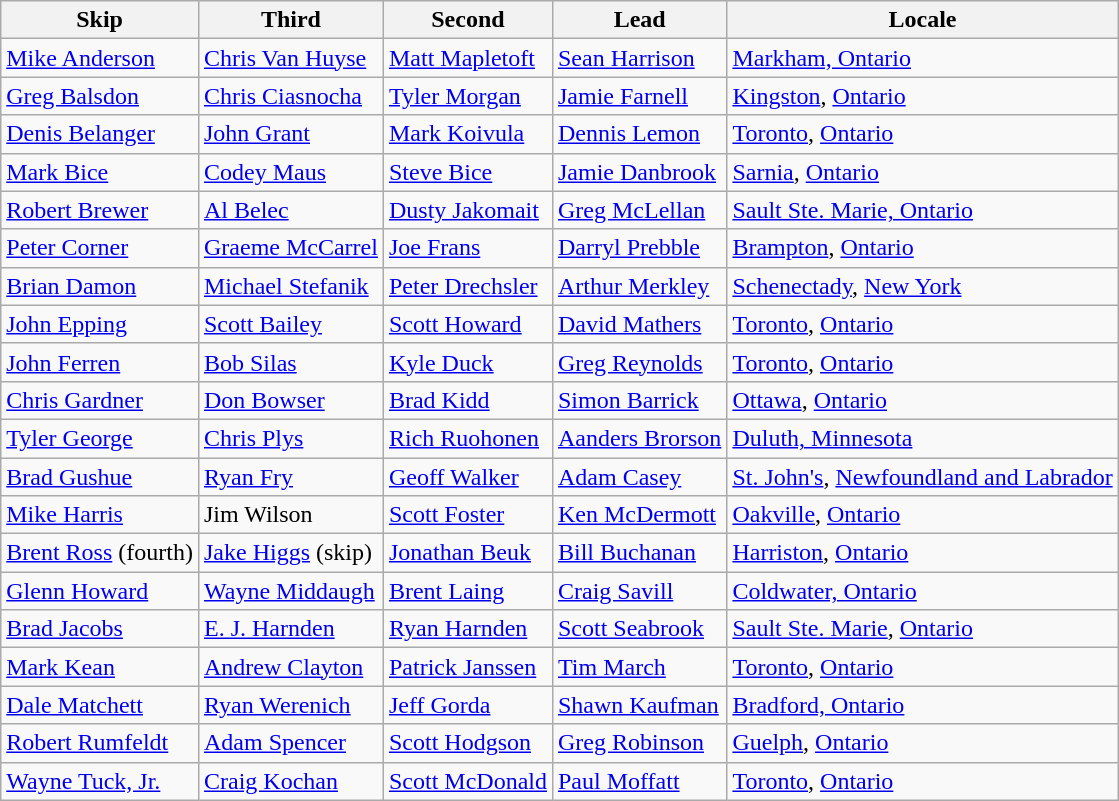<table class=wikitable>
<tr>
<th>Skip</th>
<th>Third</th>
<th>Second</th>
<th>Lead</th>
<th>Locale</th>
</tr>
<tr>
<td><a href='#'>Mike Anderson</a></td>
<td><a href='#'>Chris Van Huyse</a></td>
<td><a href='#'>Matt Mapletoft</a></td>
<td><a href='#'>Sean Harrison</a></td>
<td> <a href='#'>Markham, Ontario</a></td>
</tr>
<tr>
<td><a href='#'>Greg Balsdon</a></td>
<td><a href='#'>Chris Ciasnocha</a></td>
<td><a href='#'>Tyler Morgan</a></td>
<td><a href='#'>Jamie Farnell</a></td>
<td> <a href='#'>Kingston</a>, <a href='#'>Ontario</a></td>
</tr>
<tr>
<td><a href='#'>Denis Belanger</a></td>
<td><a href='#'>John Grant</a></td>
<td><a href='#'>Mark Koivula</a></td>
<td><a href='#'>Dennis Lemon</a></td>
<td> <a href='#'>Toronto</a>, <a href='#'>Ontario</a></td>
</tr>
<tr>
<td><a href='#'>Mark Bice</a></td>
<td><a href='#'>Codey Maus</a></td>
<td><a href='#'>Steve Bice</a></td>
<td><a href='#'>Jamie Danbrook</a></td>
<td> <a href='#'>Sarnia</a>, <a href='#'>Ontario</a></td>
</tr>
<tr>
<td><a href='#'>Robert Brewer</a></td>
<td><a href='#'>Al Belec</a></td>
<td><a href='#'>Dusty Jakomait</a></td>
<td><a href='#'>Greg McLellan</a></td>
<td> <a href='#'>Sault Ste. Marie, Ontario</a></td>
</tr>
<tr>
<td><a href='#'>Peter Corner</a></td>
<td><a href='#'>Graeme McCarrel</a></td>
<td><a href='#'>Joe Frans</a></td>
<td><a href='#'>Darryl Prebble</a></td>
<td> <a href='#'>Brampton</a>, <a href='#'>Ontario</a></td>
</tr>
<tr>
<td><a href='#'>Brian Damon</a></td>
<td><a href='#'>Michael Stefanik</a></td>
<td><a href='#'>Peter Drechsler</a></td>
<td><a href='#'>Arthur Merkley</a></td>
<td> <a href='#'>Schenectady</a>, <a href='#'>New York</a></td>
</tr>
<tr>
<td><a href='#'>John Epping</a></td>
<td><a href='#'>Scott Bailey</a></td>
<td><a href='#'>Scott Howard</a></td>
<td><a href='#'>David Mathers</a></td>
<td> <a href='#'>Toronto</a>, <a href='#'>Ontario</a></td>
</tr>
<tr>
<td><a href='#'>John Ferren</a></td>
<td><a href='#'>Bob Silas</a></td>
<td><a href='#'>Kyle Duck</a></td>
<td><a href='#'>Greg Reynolds</a></td>
<td> <a href='#'>Toronto</a>, <a href='#'>Ontario</a></td>
</tr>
<tr>
<td><a href='#'>Chris Gardner</a></td>
<td><a href='#'>Don Bowser</a></td>
<td><a href='#'>Brad Kidd</a></td>
<td><a href='#'>Simon Barrick</a></td>
<td> <a href='#'>Ottawa</a>, <a href='#'>Ontario</a></td>
</tr>
<tr>
<td><a href='#'>Tyler George</a></td>
<td><a href='#'>Chris Plys</a></td>
<td><a href='#'>Rich Ruohonen</a></td>
<td><a href='#'>Aanders Brorson</a></td>
<td> <a href='#'>Duluth, Minnesota</a></td>
</tr>
<tr>
<td><a href='#'>Brad Gushue</a></td>
<td><a href='#'>Ryan Fry</a></td>
<td><a href='#'>Geoff Walker</a></td>
<td><a href='#'>Adam Casey</a></td>
<td> <a href='#'>St. John's</a>, <a href='#'>Newfoundland and Labrador</a></td>
</tr>
<tr>
<td><a href='#'>Mike Harris</a></td>
<td>Jim Wilson</td>
<td><a href='#'>Scott Foster</a></td>
<td><a href='#'>Ken McDermott</a></td>
<td> <a href='#'>Oakville</a>, <a href='#'>Ontario</a></td>
</tr>
<tr>
<td><a href='#'>Brent Ross</a> (fourth)</td>
<td><a href='#'>Jake Higgs</a> (skip)</td>
<td><a href='#'>Jonathan Beuk</a></td>
<td><a href='#'>Bill Buchanan</a></td>
<td> <a href='#'>Harriston</a>, <a href='#'>Ontario</a></td>
</tr>
<tr>
<td><a href='#'>Glenn Howard</a></td>
<td><a href='#'>Wayne Middaugh</a></td>
<td><a href='#'>Brent Laing</a></td>
<td><a href='#'>Craig Savill</a></td>
<td> <a href='#'>Coldwater, Ontario</a></td>
</tr>
<tr>
<td><a href='#'>Brad Jacobs</a></td>
<td><a href='#'>E. J. Harnden</a></td>
<td><a href='#'>Ryan Harnden</a></td>
<td><a href='#'>Scott Seabrook</a></td>
<td> <a href='#'>Sault Ste. Marie</a>, <a href='#'>Ontario</a></td>
</tr>
<tr>
<td><a href='#'>Mark Kean</a></td>
<td><a href='#'>Andrew Clayton</a></td>
<td><a href='#'>Patrick Janssen</a></td>
<td><a href='#'>Tim March</a></td>
<td> <a href='#'>Toronto</a>, <a href='#'>Ontario</a></td>
</tr>
<tr>
<td><a href='#'>Dale Matchett</a></td>
<td><a href='#'>Ryan Werenich</a></td>
<td><a href='#'>Jeff Gorda</a></td>
<td><a href='#'>Shawn Kaufman</a></td>
<td> <a href='#'>Bradford, Ontario</a></td>
</tr>
<tr>
<td><a href='#'>Robert Rumfeldt</a></td>
<td><a href='#'>Adam Spencer</a></td>
<td><a href='#'>Scott Hodgson</a></td>
<td><a href='#'>Greg Robinson</a></td>
<td> <a href='#'>Guelph</a>, <a href='#'>Ontario</a></td>
</tr>
<tr>
<td><a href='#'>Wayne Tuck, Jr.</a></td>
<td><a href='#'>Craig Kochan</a></td>
<td><a href='#'>Scott McDonald</a></td>
<td><a href='#'>Paul Moffatt</a></td>
<td> <a href='#'>Toronto</a>, <a href='#'>Ontario</a></td>
</tr>
</table>
